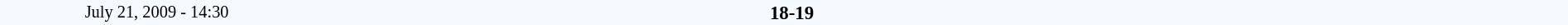<table style="width: 100%; background:#F5FAFF;" cellspacing="0">
<tr>
<td style=font-size:85% align=center rowspan=3 width=20%>July 21, 2009 - 14:30</td>
</tr>
<tr style=font-size:95%>
<td width=24% align=right></td>
<td align=center width=13%><strong>18-19</strong></td>
<td width=24%></td>
<td style=font-size:85% rowspan=3 valign=top align=center></td>
</tr>
</table>
